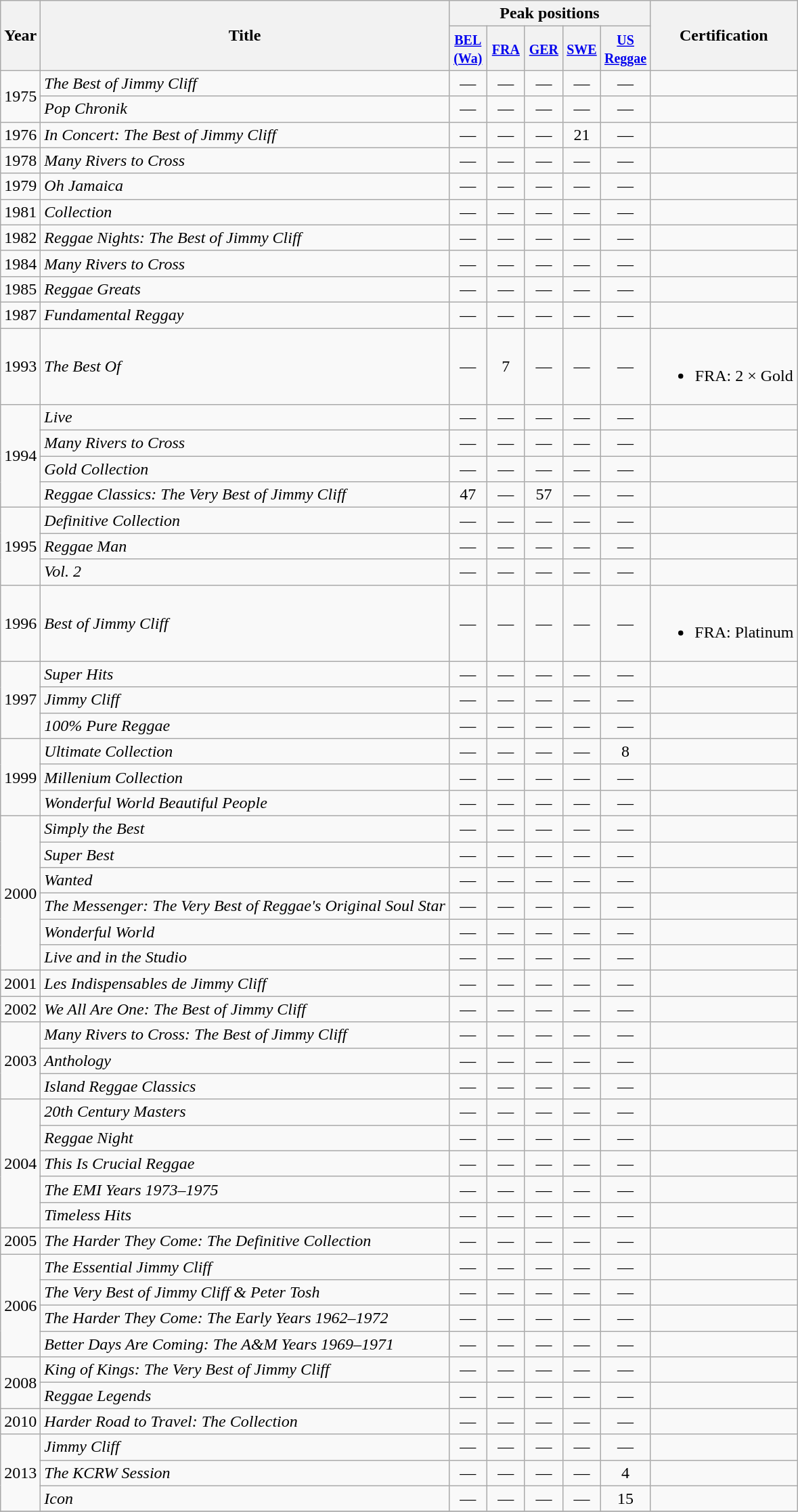<table class="wikitable" style="text-align:center;">
<tr>
<th rowspan="2">Year</th>
<th rowspan="2">Title</th>
<th colspan="5">Peak positions</th>
<th rowspan="2">Certification</th>
</tr>
<tr>
<th scope="col" width="30"><small><a href='#'>BEL<br>(Wa)</a></small><br></th>
<th scope="col" width="30"><small><a href='#'>FRA</a></small><br></th>
<th scope="col" width="30"><small><a href='#'>GER</a></small><br></th>
<th scope="col" width="30"><small><a href='#'>SWE</a></small><br></th>
<th scope="col" width="30"><small><a href='#'>US<br>Reggae</a></small><br></th>
</tr>
<tr>
<td rowspan="2">1975</td>
<td align="left"><em>The Best of Jimmy Cliff</em></td>
<td>—</td>
<td>—</td>
<td>—</td>
<td>—</td>
<td>—</td>
<td></td>
</tr>
<tr>
<td align="left"><em>Pop Chronik</em></td>
<td>—</td>
<td>—</td>
<td>—</td>
<td>—</td>
<td>—</td>
<td></td>
</tr>
<tr>
<td rowspan="1">1976</td>
<td align="left"><em>In Concert: The Best of Jimmy Cliff</em></td>
<td>—</td>
<td>—</td>
<td>—</td>
<td>21</td>
<td>—</td>
<td></td>
</tr>
<tr>
<td rowspan="1">1978</td>
<td align="left"><em>Many Rivers to Cross</em></td>
<td>—</td>
<td>—</td>
<td>—</td>
<td>—</td>
<td>—</td>
<td></td>
</tr>
<tr>
<td rowspan="1">1979</td>
<td align="left"><em>Oh Jamaica</em></td>
<td>—</td>
<td>—</td>
<td>—</td>
<td>—</td>
<td>—</td>
<td></td>
</tr>
<tr>
<td rowspan="1">1981</td>
<td align="left"><em>Collection</em></td>
<td>—</td>
<td>—</td>
<td>—</td>
<td>—</td>
<td>—</td>
<td></td>
</tr>
<tr>
<td rowspan="1">1982</td>
<td align="left"><em>Reggae Nights: The Best of Jimmy Cliff</em></td>
<td>—</td>
<td>—</td>
<td>—</td>
<td>—</td>
<td>—</td>
<td></td>
</tr>
<tr>
<td rowspan="1">1984</td>
<td align="left"><em>Many Rivers to Cross</em></td>
<td>—</td>
<td>—</td>
<td>—</td>
<td>—</td>
<td>—</td>
<td></td>
</tr>
<tr>
<td rowspan="1">1985</td>
<td align="left"><em>Reggae Greats</em></td>
<td>—</td>
<td>—</td>
<td>—</td>
<td>—</td>
<td>—</td>
<td></td>
</tr>
<tr>
<td rowspan="1">1987</td>
<td align="left"><em>Fundamental Reggay</em></td>
<td>—</td>
<td>—</td>
<td>—</td>
<td>—</td>
<td>—</td>
<td></td>
</tr>
<tr>
<td rowspan="1">1993</td>
<td align="left"><em>The Best Of</em></td>
<td>—</td>
<td>7</td>
<td>—</td>
<td>—</td>
<td>—</td>
<td><br><ul><li>FRA: 2 × Gold</li></ul></td>
</tr>
<tr>
<td rowspan="4">1994</td>
<td align="left"><em>Live</em></td>
<td>—</td>
<td>—</td>
<td>—</td>
<td>—</td>
<td>—</td>
<td></td>
</tr>
<tr>
<td align="left"><em>Many Rivers to Cross</em></td>
<td>—</td>
<td>—</td>
<td>—</td>
<td>—</td>
<td>—</td>
<td></td>
</tr>
<tr>
<td align="left"><em>Gold Collection</em></td>
<td>—</td>
<td>—</td>
<td>—</td>
<td>—</td>
<td>—</td>
<td></td>
</tr>
<tr>
<td align="left"><em>Reggae Classics: The Very Best of Jimmy Cliff</em></td>
<td>47</td>
<td>—</td>
<td>57</td>
<td>—</td>
<td>—</td>
<td></td>
</tr>
<tr>
<td rowspan="3">1995</td>
<td align="left"><em>Definitive Collection</em></td>
<td>—</td>
<td>—</td>
<td>—</td>
<td>—</td>
<td>—</td>
<td></td>
</tr>
<tr>
<td align="left"><em>Reggae Man</em></td>
<td>—</td>
<td>—</td>
<td>—</td>
<td>—</td>
<td>—</td>
<td></td>
</tr>
<tr>
<td align="left"><em>Vol. 2</em></td>
<td>—</td>
<td>—</td>
<td>—</td>
<td>—</td>
<td>—</td>
<td></td>
</tr>
<tr>
<td rowspan="1">1996</td>
<td align="left"><em>Best of Jimmy Cliff</em></td>
<td>—</td>
<td>—</td>
<td>—</td>
<td>—</td>
<td>—</td>
<td><br><ul><li>FRA: Platinum</li></ul></td>
</tr>
<tr>
<td rowspan="3">1997</td>
<td align="left"><em>Super Hits</em></td>
<td>—</td>
<td>—</td>
<td>—</td>
<td>—</td>
<td>—</td>
<td></td>
</tr>
<tr>
<td align="left"><em>Jimmy Cliff</em></td>
<td>—</td>
<td>—</td>
<td>—</td>
<td>—</td>
<td>—</td>
<td></td>
</tr>
<tr>
<td align="left"><em>100% Pure Reggae</em></td>
<td>—</td>
<td>—</td>
<td>—</td>
<td>—</td>
<td>—</td>
<td></td>
</tr>
<tr>
<td rowspan="3">1999</td>
<td align="left"><em>Ultimate Collection</em></td>
<td>—</td>
<td>—</td>
<td>—</td>
<td>—</td>
<td>8</td>
<td></td>
</tr>
<tr>
<td align="left"><em>Millenium Collection</em></td>
<td>—</td>
<td>—</td>
<td>—</td>
<td>—</td>
<td>—</td>
<td></td>
</tr>
<tr>
<td align="left"><em>Wonderful World Beautiful People</em></td>
<td>—</td>
<td>—</td>
<td>—</td>
<td>—</td>
<td>—</td>
<td></td>
</tr>
<tr>
<td rowspan="6">2000</td>
<td align="left"><em>Simply the Best</em></td>
<td>—</td>
<td>—</td>
<td>—</td>
<td>—</td>
<td>—</td>
<td></td>
</tr>
<tr>
<td align="left"><em>Super Best</em></td>
<td>—</td>
<td>—</td>
<td>—</td>
<td>—</td>
<td>—</td>
<td></td>
</tr>
<tr>
<td align="left"><em>Wanted</em></td>
<td>—</td>
<td>—</td>
<td>—</td>
<td>—</td>
<td>—</td>
<td></td>
</tr>
<tr>
<td align="left"><em>The Messenger: The Very Best of Reggae's Original Soul Star</em></td>
<td>—</td>
<td>—</td>
<td>—</td>
<td>—</td>
<td>—</td>
<td></td>
</tr>
<tr>
<td align="left"><em>Wonderful World</em></td>
<td>—</td>
<td>—</td>
<td>—</td>
<td>—</td>
<td>—</td>
<td></td>
</tr>
<tr>
<td align="left"><em>Live and in the Studio</em></td>
<td>—</td>
<td>—</td>
<td>—</td>
<td>—</td>
<td>—</td>
<td></td>
</tr>
<tr>
<td rowspan="1">2001</td>
<td align="left"><em>Les Indispensables de Jimmy Cliff</em></td>
<td>—</td>
<td>—</td>
<td>—</td>
<td>—</td>
<td>—</td>
<td></td>
</tr>
<tr>
<td rowspan="1">2002</td>
<td align="left"><em>We All Are One: The Best of Jimmy Cliff</em></td>
<td>—</td>
<td>—</td>
<td>—</td>
<td>—</td>
<td>—</td>
<td></td>
</tr>
<tr>
<td rowspan="3">2003</td>
<td align="left"><em>Many Rivers to Cross: The Best of Jimmy Cliff</em></td>
<td>—</td>
<td>—</td>
<td>—</td>
<td>—</td>
<td>—</td>
<td></td>
</tr>
<tr>
<td align="left"><em>Anthology</em></td>
<td>—</td>
<td>—</td>
<td>—</td>
<td>—</td>
<td>—</td>
<td></td>
</tr>
<tr>
<td align="left"><em>Island Reggae Classics</em></td>
<td>—</td>
<td>—</td>
<td>—</td>
<td>—</td>
<td>—</td>
<td></td>
</tr>
<tr>
<td rowspan="5">2004</td>
<td align="left"><em>20th Century Masters</em></td>
<td>—</td>
<td>—</td>
<td>—</td>
<td>—</td>
<td>—</td>
<td></td>
</tr>
<tr>
<td align="left"><em>Reggae Night</em></td>
<td>—</td>
<td>—</td>
<td>—</td>
<td>—</td>
<td>—</td>
<td></td>
</tr>
<tr>
<td align="left"><em>This Is Crucial Reggae</em></td>
<td>—</td>
<td>—</td>
<td>—</td>
<td>—</td>
<td>—</td>
<td></td>
</tr>
<tr>
<td align="left"><em>The EMI Years 1973–1975</em></td>
<td>—</td>
<td>—</td>
<td>—</td>
<td>—</td>
<td>—</td>
<td></td>
</tr>
<tr>
<td align="left"><em>Timeless Hits</em></td>
<td>—</td>
<td>—</td>
<td>—</td>
<td>—</td>
<td>—</td>
<td></td>
</tr>
<tr>
<td rowspan="1">2005</td>
<td align="left"><em>The Harder They Come: The Definitive Collection</em></td>
<td>—</td>
<td>—</td>
<td>—</td>
<td>—</td>
<td>—</td>
<td></td>
</tr>
<tr>
<td rowspan="4">2006</td>
<td align="left"><em>The Essential Jimmy Cliff</em></td>
<td>—</td>
<td>—</td>
<td>—</td>
<td>—</td>
<td>—</td>
<td></td>
</tr>
<tr>
<td align="left"><em>The Very Best of Jimmy Cliff & Peter Tosh</em></td>
<td>—</td>
<td>—</td>
<td>—</td>
<td>—</td>
<td>—</td>
<td></td>
</tr>
<tr>
<td align="left"><em>The Harder They Come: The Early Years 1962–1972</em></td>
<td>—</td>
<td>—</td>
<td>—</td>
<td>—</td>
<td>—</td>
<td></td>
</tr>
<tr>
<td align="left"><em>Better Days Are Coming: The A&M Years 1969–1971</em></td>
<td>—</td>
<td>—</td>
<td>—</td>
<td>—</td>
<td>—</td>
<td></td>
</tr>
<tr>
<td rowspan="2">2008</td>
<td align="left"><em>King of Kings: The Very Best of Jimmy Cliff</em></td>
<td>—</td>
<td>—</td>
<td>—</td>
<td>—</td>
<td>—</td>
<td></td>
</tr>
<tr>
<td align="left"><em>Reggae Legends</em></td>
<td>—</td>
<td>—</td>
<td>—</td>
<td>—</td>
<td>—</td>
<td></td>
</tr>
<tr>
<td rowspan="1">2010</td>
<td align="left"><em>Harder Road to Travel: The Collection</em></td>
<td>—</td>
<td>—</td>
<td>—</td>
<td>—</td>
<td>—</td>
<td></td>
</tr>
<tr>
<td rowspan="3">2013</td>
<td align="left"><em>Jimmy Cliff</em></td>
<td>—</td>
<td>—</td>
<td>—</td>
<td>—</td>
<td>—</td>
<td></td>
</tr>
<tr>
<td align="left"><em>The KCRW Session</em></td>
<td>—</td>
<td>—</td>
<td>—</td>
<td>—</td>
<td>4</td>
<td></td>
</tr>
<tr>
<td align="left"><em>Icon</em></td>
<td>—</td>
<td>—</td>
<td>—</td>
<td>—</td>
<td>15</td>
<td></td>
</tr>
<tr>
</tr>
</table>
